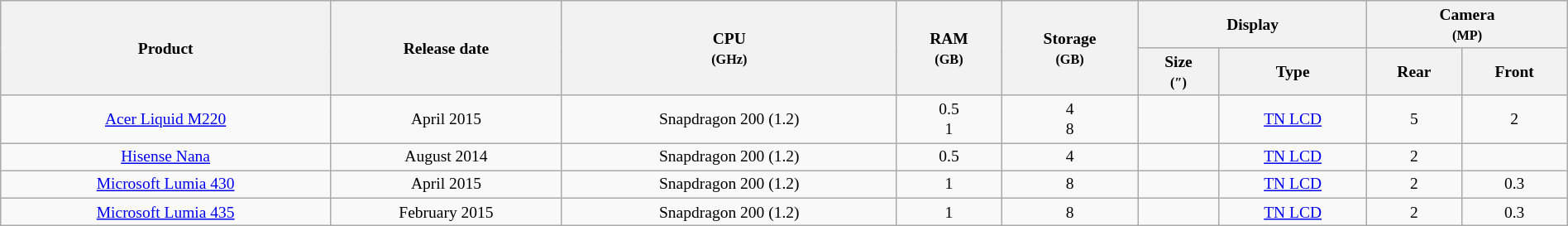<table class="wikitable sortable" style="font-size: small; text-align: center; width: 100%;">
<tr>
<th rowspan="2">Product</th>
<th rowspan="2">Release date</th>
<th rowspan="2">CPU<br><small>(GHz)</small></th>
<th rowspan="2">RAM<br><small>(GB)</small></th>
<th rowspan="2">Storage<br><small>(GB)</small></th>
<th colspan="2">Display</th>
<th colspan="2">Camera<br><small>(MP)</small></th>
</tr>
<tr>
<th>Size<br><small>(″)</small></th>
<th>Type</th>
<th>Rear</th>
<th>Front</th>
</tr>
<tr>
<td><a href='#'>Acer Liquid M220</a></td>
<td style="text-align:center;">April 2015</td>
<td>Snapdragon 200 (1.2)</td>
<td>0.5<br>1</td>
<td>4<br>8</td>
<td></td>
<td style="text-align:center;"><a href='#'>TN LCD</a></td>
<td>5</td>
<td>2</td>
</tr>
<tr>
<td><a href='#'> Hisense Nana</a></td>
<td style="text-align:center;">August 2014</td>
<td>Snapdragon 200 (1.2)</td>
<td>0.5</td>
<td>4</td>
<td></td>
<td style="text-align:center;"><a href='#'>TN LCD</a></td>
<td>2</td>
<td></td>
</tr>
<tr>
<td><a href='#'>Microsoft Lumia 430</a></td>
<td style="text-align:center;">April 2015</td>
<td>Snapdragon 200 (1.2)</td>
<td>1</td>
<td>8</td>
<td></td>
<td style="text-align:center;"><a href='#'>TN LCD</a></td>
<td>2</td>
<td>0.3</td>
</tr>
<tr>
<td><a href='#'>Microsoft Lumia 435</a></td>
<td style="text-align:center;">February 2015</td>
<td>Snapdragon 200 (1.2)</td>
<td>1</td>
<td>8</td>
<td></td>
<td style="text-align:center;"><a href='#'>TN LCD</a></td>
<td>2</td>
<td>0.3</td>
</tr>
</table>
